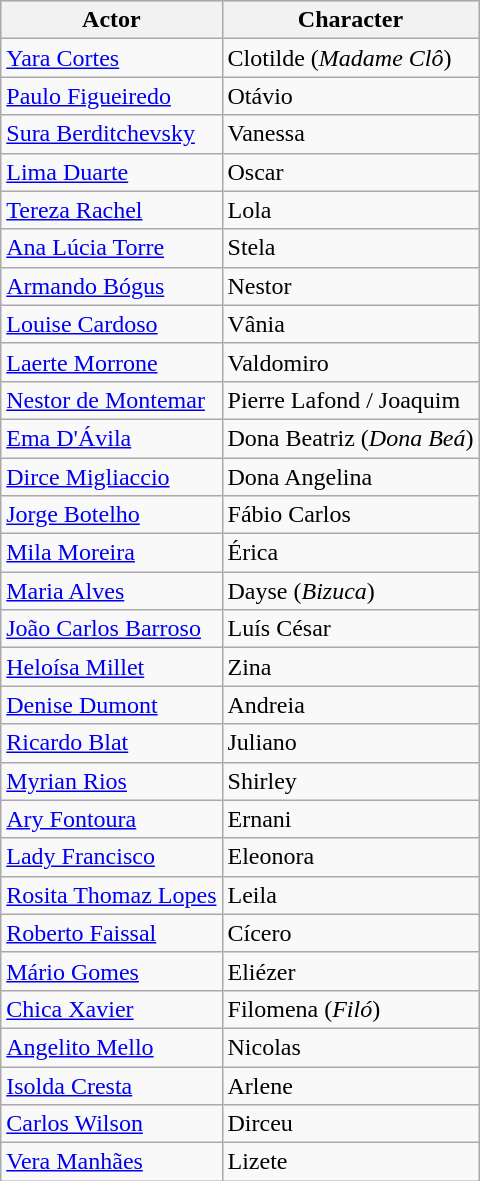<table class="wikitable sortable">
<tr style="background:#ccc;">
<th>Actor</th>
<th>Character</th>
</tr>
<tr>
<td><a href='#'>Yara Cortes</a></td>
<td>Clotilde (<em>Madame Clô</em>)</td>
</tr>
<tr>
<td><a href='#'>Paulo Figueiredo</a></td>
<td>Otávio</td>
</tr>
<tr>
<td><a href='#'>Sura Berditchevsky</a></td>
<td>Vanessa</td>
</tr>
<tr>
<td><a href='#'>Lima Duarte</a></td>
<td>Oscar</td>
</tr>
<tr>
<td><a href='#'>Tereza Rachel</a></td>
<td>Lola</td>
</tr>
<tr>
<td><a href='#'>Ana Lúcia Torre</a></td>
<td>Stela</td>
</tr>
<tr>
<td><a href='#'>Armando Bógus</a></td>
<td>Nestor</td>
</tr>
<tr>
<td><a href='#'>Louise Cardoso</a></td>
<td>Vânia</td>
</tr>
<tr>
<td><a href='#'>Laerte Morrone</a></td>
<td>Valdomiro</td>
</tr>
<tr>
<td><a href='#'>Nestor de Montemar</a></td>
<td>Pierre Lafond / Joaquim</td>
</tr>
<tr>
<td><a href='#'>Ema D'Ávila</a></td>
<td>Dona Beatriz (<em>Dona Beá</em>)</td>
</tr>
<tr>
<td><a href='#'>Dirce Migliaccio</a></td>
<td>Dona Angelina</td>
</tr>
<tr>
<td><a href='#'>Jorge Botelho</a></td>
<td>Fábio Carlos</td>
</tr>
<tr>
<td><a href='#'>Mila Moreira</a></td>
<td>Érica</td>
</tr>
<tr>
<td><a href='#'>Maria Alves</a></td>
<td>Dayse  (<em>Bizuca</em>)</td>
</tr>
<tr>
<td><a href='#'>João Carlos Barroso</a></td>
<td>Luís César</td>
</tr>
<tr>
<td><a href='#'>Heloísa Millet</a></td>
<td>Zina</td>
</tr>
<tr>
<td><a href='#'>Denise Dumont</a></td>
<td>Andreia</td>
</tr>
<tr>
<td><a href='#'>Ricardo Blat</a></td>
<td>Juliano</td>
</tr>
<tr>
<td><a href='#'>Myrian Rios</a></td>
<td>Shirley</td>
</tr>
<tr>
<td><a href='#'>Ary Fontoura</a></td>
<td>Ernani</td>
</tr>
<tr>
<td><a href='#'>Lady Francisco</a></td>
<td>Eleonora</td>
</tr>
<tr>
<td><a href='#'>Rosita Thomaz Lopes</a></td>
<td>Leila</td>
</tr>
<tr>
<td><a href='#'>Roberto Faissal</a></td>
<td>Cícero</td>
</tr>
<tr>
<td><a href='#'>Mário Gomes</a></td>
<td>Eliézer</td>
</tr>
<tr>
<td><a href='#'>Chica Xavier</a></td>
<td>Filomena (<em>Filó</em>)</td>
</tr>
<tr>
<td><a href='#'>Angelito Mello</a></td>
<td>Nicolas</td>
</tr>
<tr>
<td><a href='#'>Isolda Cresta</a></td>
<td>Arlene</td>
</tr>
<tr>
<td><a href='#'>Carlos Wilson</a></td>
<td>Dirceu</td>
</tr>
<tr>
<td><a href='#'>Vera Manhães</a></td>
<td>Lizete</td>
</tr>
</table>
